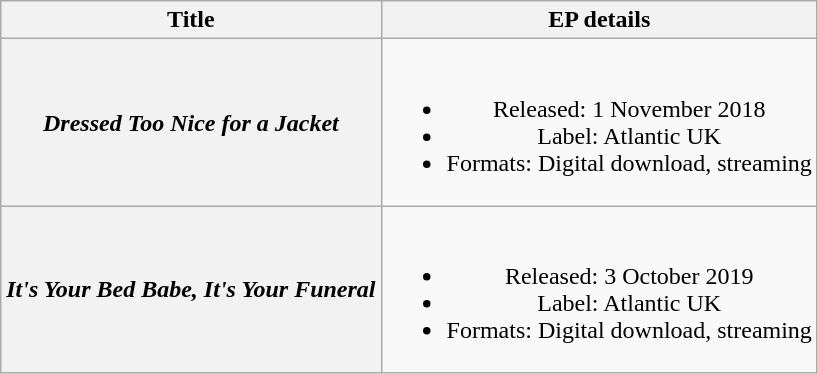<table class="wikitable plainrowheaders" style="text-align:center;">
<tr>
<th scope="col">Title</th>
<th scope="col">EP details</th>
</tr>
<tr>
<th scope="row"><em>Dressed Too Nice for a Jacket</em></th>
<td><br><ul><li>Released: 1 November 2018</li><li>Label: Atlantic UK</li><li>Formats: Digital download, streaming</li></ul></td>
</tr>
<tr>
<th scope="row"><em>It's Your Bed Babe, It's Your Funeral</em></th>
<td><br><ul><li>Released: 3 October 2019</li><li>Label: Atlantic UK</li><li>Formats: Digital download, streaming</li></ul></td>
</tr>
</table>
